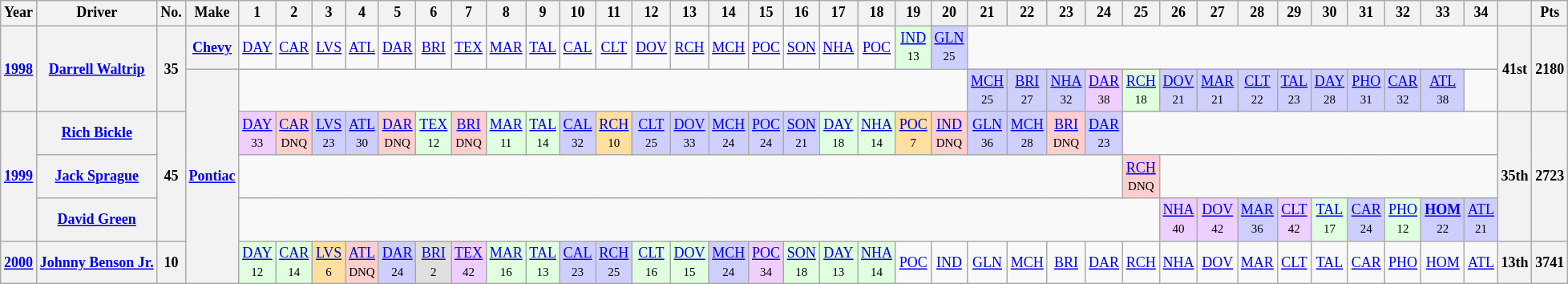<table class="wikitable" style="text-align:center; font-size:75%">
<tr>
<th>Year</th>
<th>Driver</th>
<th>No.</th>
<th>Make</th>
<th>1</th>
<th>2</th>
<th>3</th>
<th>4</th>
<th>5</th>
<th>6</th>
<th>7</th>
<th>8</th>
<th>9</th>
<th>10</th>
<th>11</th>
<th>12</th>
<th>13</th>
<th>14</th>
<th>15</th>
<th>16</th>
<th>17</th>
<th>18</th>
<th>19</th>
<th>20</th>
<th>21</th>
<th>22</th>
<th>23</th>
<th>24</th>
<th>25</th>
<th>26</th>
<th>27</th>
<th>28</th>
<th>29</th>
<th>30</th>
<th>31</th>
<th>32</th>
<th>33</th>
<th>34</th>
<th></th>
<th>Pts</th>
</tr>
<tr>
<th rowspan=2><a href='#'>1998</a></th>
<th rowspan=2><a href='#'>Darrell Waltrip</a></th>
<th rowspan=2>35</th>
<th><a href='#'>Chevy</a></th>
<td><a href='#'>DAY</a></td>
<td><a href='#'>CAR</a></td>
<td><a href='#'>LVS</a></td>
<td><a href='#'>ATL</a></td>
<td><a href='#'>DAR</a></td>
<td><a href='#'>BRI</a></td>
<td><a href='#'>TEX</a></td>
<td><a href='#'>MAR</a></td>
<td><a href='#'>TAL</a></td>
<td><a href='#'>CAL</a></td>
<td><a href='#'>CLT</a></td>
<td><a href='#'>DOV</a></td>
<td><a href='#'>RCH</a></td>
<td><a href='#'>MCH</a></td>
<td><a href='#'>POC</a></td>
<td><a href='#'>SON</a></td>
<td><a href='#'>NHA</a></td>
<td><a href='#'>POC</a></td>
<td style="background:#DFFFDF;"><a href='#'>IND</a><br><small>13</small></td>
<td style="background:#CFCFFF;"><a href='#'>GLN</a><br><small>25</small></td>
<td colspan=14></td>
<th rowspan=2>41st</th>
<th rowspan=2>2180</th>
</tr>
<tr>
<th rowspan=5><a href='#'>Pontiac</a></th>
<td colspan=20></td>
<td style="background:#CFCFFF;"><a href='#'>MCH</a><br><small>25</small></td>
<td style="background:#CFCFFF;"><a href='#'>BRI</a><br><small>27</small></td>
<td style="background:#CFCFFF;"><a href='#'>NHA</a><br><small>32</small></td>
<td style="background:#EFCFFF;"><a href='#'>DAR</a><br><small>38</small></td>
<td style="background:#DFFFDF;"><a href='#'>RCH</a><br><small>18</small></td>
<td style="background:#CFCFFF;"><a href='#'>DOV</a><br><small>21</small></td>
<td style="background:#CFCFFF;"><a href='#'>MAR</a><br><small>21</small></td>
<td style="background:#CFCFFF;"><a href='#'>CLT</a><br><small>22</small></td>
<td style="background:#CFCFFF;"><a href='#'>TAL</a><br><small>23</small></td>
<td style="background:#CFCFFF;"><a href='#'>DAY</a><br><small>28</small></td>
<td style="background:#CFCFFF;"><a href='#'>PHO</a><br><small>31</small></td>
<td style="background:#CFCFFF;"><a href='#'>CAR</a><br><small>32</small></td>
<td style="background:#CFCFFF;"><a href='#'>ATL</a><br><small>38</small></td>
<td></td>
</tr>
<tr>
<th rowspan=3><a href='#'>1999</a></th>
<th><a href='#'>Rich Bickle</a></th>
<th rowspan=3>45</th>
<td style="background:#EFCFFF;"><a href='#'>DAY</a><br><small>33</small></td>
<td style="background:#FFCFCF;"><a href='#'>CAR</a><br><small>DNQ</small></td>
<td style="background:#CFCFFF;"><a href='#'>LVS</a><br><small>23</small></td>
<td style="background:#CFCFFF;"><a href='#'>ATL</a><br><small>30</small></td>
<td style="background:#FFCFCF;"><a href='#'>DAR</a><br><small>DNQ</small></td>
<td style="background:#DFFFDF;"><a href='#'>TEX</a><br><small>12</small></td>
<td style="background:#FFCFCF;"><a href='#'>BRI</a><br><small>DNQ</small></td>
<td style="background:#DFFFDF;"><a href='#'>MAR</a><br><small>11</small></td>
<td style="background:#DFFFDF;"><a href='#'>TAL</a><br><small>14</small></td>
<td style="background:#CFCFFF;"><a href='#'>CAL</a><br><small>32</small></td>
<td style="background:#FFDF9F;"><a href='#'>RCH</a><br><small>10</small></td>
<td style="background:#CFCFFF;"><a href='#'>CLT</a><br><small>25</small></td>
<td style="background:#CFCFFF;"><a href='#'>DOV</a><br><small>33</small></td>
<td style="background:#CFCFFF;"><a href='#'>MCH</a><br><small>24</small></td>
<td style="background:#CFCFFF;"><a href='#'>POC</a><br><small>24</small></td>
<td style="background:#CFCFFF;"><a href='#'>SON</a><br><small>21</small></td>
<td style="background:#DFFFDF;"><a href='#'>DAY</a><br><small>18</small></td>
<td style="background:#DFFFDF;"><a href='#'>NHA</a><br><small>14</small></td>
<td style="background:#FFDF9F;"><a href='#'>POC</a><br><small>7</small></td>
<td style="background:#FFCFCF;"><a href='#'>IND</a><br><small>DNQ</small></td>
<td style="background:#CFCFFF;"><a href='#'>GLN</a><br><small>36</small></td>
<td style="background:#CFCFFF;"><a href='#'>MCH</a><br><small>28</small></td>
<td style="background:#FFCFCF;"><a href='#'>BRI</a><br><small>DNQ</small></td>
<td style="background:#CFCFFF;"><a href='#'>DAR</a><br><small>23</small></td>
<td colspan=10></td>
<th rowspan=3>35th</th>
<th rowspan=3>2723</th>
</tr>
<tr>
<th><a href='#'>Jack Sprague</a></th>
<td colspan=24></td>
<td style="background:#FFCFCF;"><a href='#'>RCH</a><br><small>DNQ</small></td>
<td colspan=9></td>
</tr>
<tr>
<th><a href='#'>David Green</a></th>
<td colspan=25></td>
<td style="background:#EFCFFF;"><a href='#'>NHA</a><br><small>40</small></td>
<td style="background:#EFCFFF;"><a href='#'>DOV</a><br><small>42</small></td>
<td style="background:#CFCFFF;"><a href='#'>MAR</a><br><small>36</small></td>
<td style="background:#EFCFFF;"><a href='#'>CLT</a><br><small>42</small></td>
<td style="background:#DFFFDF;"><a href='#'>TAL</a><br><small>17</small></td>
<td style="background:#CFCFFF;"><a href='#'>CAR</a><br><small>24</small></td>
<td style="background:#DFFFDF;"><a href='#'>PHO</a><br><small>12</small></td>
<td style="background:#CFCFFF;"><strong><a href='#'>HOM</a></strong><br><small>22</small></td>
<td style="background:#CFCFFF;"><a href='#'>ATL</a><br><small>21</small></td>
</tr>
<tr>
<th><a href='#'>2000</a></th>
<th nowrap><a href='#'>Johnny Benson Jr.</a></th>
<th>10</th>
<td style="background:#DFFFDF;"><a href='#'>DAY</a><br><small>12</small></td>
<td style="background:#DFFFDF;"><a href='#'>CAR</a><br><small>14</small></td>
<td style="background:#FFDF9F;"><a href='#'>LVS</a><br><small>6</small></td>
<td style="background:#FFCFCF;"><a href='#'>ATL</a><br><small>DNQ</small></td>
<td style="background:#CFCFFF;"><a href='#'>DAR</a><br><small>24</small></td>
<td style="background:#DFDFDF;"><a href='#'>BRI</a><br><small>2</small></td>
<td style="background:#EFCFFF;"><a href='#'>TEX</a><br><small>42</small></td>
<td style="background:#DFFFDF;"><a href='#'>MAR</a><br><small>16</small></td>
<td style="background:#DFFFDF;"><a href='#'>TAL</a><br><small>13</small></td>
<td style="background:#CFCFFF;"><a href='#'>CAL</a><br><small>23</small></td>
<td style="background:#CFCFFF;"><a href='#'>RCH</a><br><small>25</small></td>
<td style="background:#DFFFDF;"><a href='#'>CLT</a><br><small>16</small></td>
<td style="background:#DFFFDF;"><a href='#'>DOV</a><br><small>15</small></td>
<td style="background:#CFCFFF;"><a href='#'>MCH</a><br><small>24</small></td>
<td style="background:#EFCFFF;"><a href='#'>POC</a><br><small>34</small></td>
<td style="background:#DFFFDF;"><a href='#'>SON</a><br><small>18</small></td>
<td style="background:#DFFFDF;"><a href='#'>DAY</a><br><small>13</small></td>
<td style="background:#DFFFDF;"><a href='#'>NHA</a><br><small>14</small></td>
<td><a href='#'>POC</a></td>
<td><a href='#'>IND</a></td>
<td><a href='#'>GLN</a></td>
<td><a href='#'>MCH</a></td>
<td><a href='#'>BRI</a></td>
<td><a href='#'>DAR</a></td>
<td><a href='#'>RCH</a></td>
<td><a href='#'>NHA</a></td>
<td><a href='#'>DOV</a></td>
<td><a href='#'>MAR</a></td>
<td><a href='#'>CLT</a></td>
<td><a href='#'>TAL</a></td>
<td><a href='#'>CAR</a></td>
<td><a href='#'>PHO</a></td>
<td><a href='#'>HOM</a></td>
<td><a href='#'>ATL</a></td>
<th>13th</th>
<th>3741</th>
</tr>
</table>
